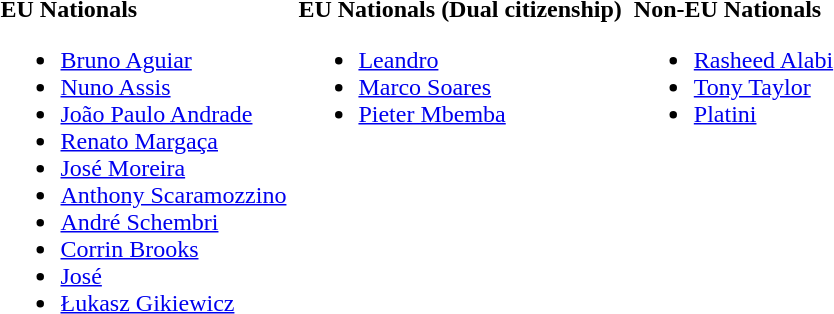<table>
<tr style='vertical-align:top'>
<td><br><strong>EU Nationals</strong><ul><li> <a href='#'>Bruno Aguiar</a></li><li> <a href='#'>Nuno Assis</a></li><li> <a href='#'>João Paulo Andrade</a></li><li> <a href='#'>Renato Margaça</a></li><li> <a href='#'>José Moreira</a></li><li> <a href='#'>Anthony Scaramozzino</a></li><li> <a href='#'>André Schembri</a></li><li> <a href='#'>Corrin Brooks</a></li><li> <a href='#'>José</a></li><li> <a href='#'>Łukasz Gikiewicz</a></li></ul></td>
<td></td>
<td><br><strong>EU Nationals (Dual citizenship)</strong><ul><li>  <a href='#'>Leandro</a></li><li>  <a href='#'>Marco Soares</a></li><li>  <a href='#'>Pieter Mbemba</a></li></ul></td>
<td></td>
<td><br><strong>Non-EU Nationals</strong><ul><li> <a href='#'>Rasheed Alabi</a></li><li> <a href='#'>Tony Taylor</a></li><li> <a href='#'>Platini</a></li></ul></td>
<td></td>
</tr>
</table>
